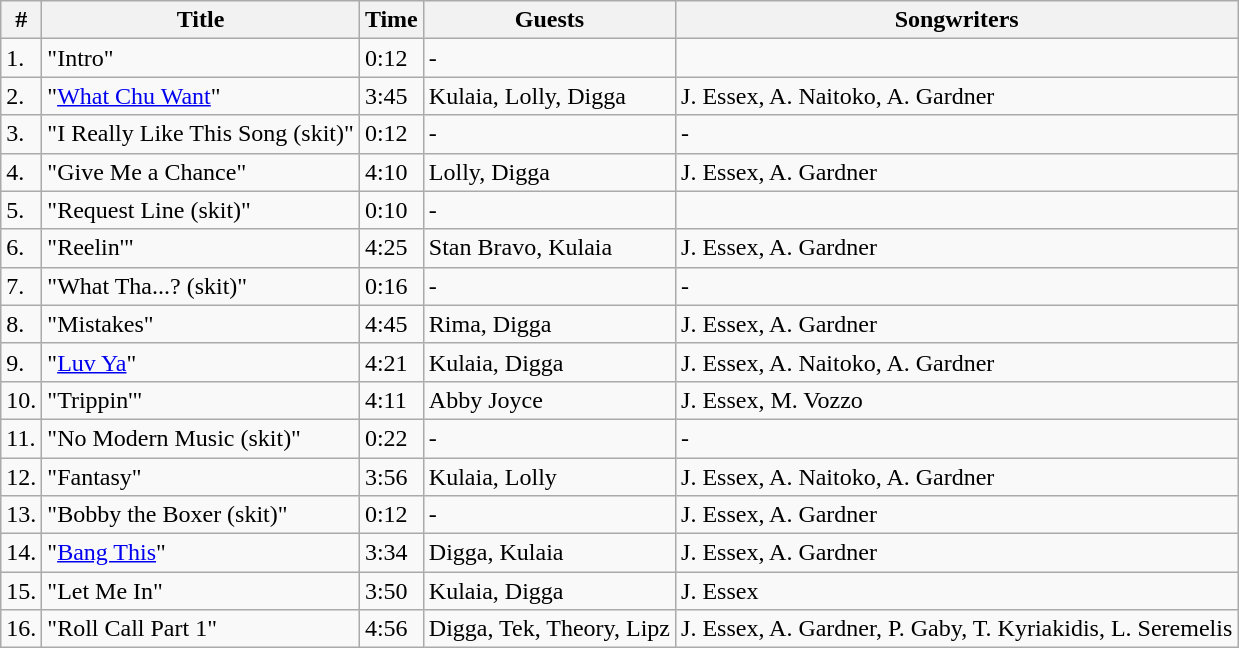<table class="wikitable">
<tr>
<th>#</th>
<th>Title</th>
<th>Time</th>
<th>Guests</th>
<th>Songwriters</th>
</tr>
<tr>
<td>1.</td>
<td>"Intro"</td>
<td>0:12</td>
<td>-</td>
<td></td>
</tr>
<tr>
<td>2.</td>
<td>"<a href='#'>What Chu Want</a>"</td>
<td>3:45</td>
<td>Kulaia, Lolly, Digga</td>
<td>J. Essex, A. Naitoko, A. Gardner</td>
</tr>
<tr>
<td>3.</td>
<td>"I Really Like This Song (skit)"</td>
<td>0:12</td>
<td>-</td>
<td>-</td>
</tr>
<tr>
<td>4.</td>
<td>"Give Me a Chance"</td>
<td>4:10</td>
<td>Lolly, Digga</td>
<td>J. Essex, A. Gardner</td>
</tr>
<tr>
<td>5.</td>
<td>"Request Line (skit)"</td>
<td>0:10</td>
<td>-</td>
<td></td>
</tr>
<tr>
<td>6.</td>
<td>"Reelin'"</td>
<td>4:25</td>
<td>Stan Bravo, Kulaia</td>
<td>J. Essex, A. Gardner</td>
</tr>
<tr>
<td>7.</td>
<td>"What Tha...? (skit)"</td>
<td>0:16</td>
<td>-</td>
<td>-</td>
</tr>
<tr>
<td>8.</td>
<td>"Mistakes"</td>
<td>4:45</td>
<td>Rima, Digga</td>
<td>J. Essex, A. Gardner</td>
</tr>
<tr>
<td>9.</td>
<td>"<a href='#'>Luv Ya</a>"</td>
<td>4:21</td>
<td>Kulaia, Digga</td>
<td>J. Essex, A. Naitoko, A. Gardner</td>
</tr>
<tr>
<td>10.</td>
<td>"Trippin'"</td>
<td>4:11</td>
<td>Abby Joyce</td>
<td>J. Essex, M. Vozzo</td>
</tr>
<tr>
<td>11.</td>
<td>"No Modern Music (skit)"</td>
<td>0:22</td>
<td>-</td>
<td>-</td>
</tr>
<tr>
<td>12.</td>
<td>"Fantasy"</td>
<td>3:56</td>
<td>Kulaia, Lolly</td>
<td>J. Essex, A. Naitoko, A. Gardner</td>
</tr>
<tr>
<td>13.</td>
<td>"Bobby the Boxer (skit)"</td>
<td>0:12</td>
<td>-</td>
<td>J. Essex, A. Gardner</td>
</tr>
<tr>
<td>14.</td>
<td>"<a href='#'>Bang This</a>"</td>
<td>3:34</td>
<td>Digga, Kulaia</td>
<td>J. Essex, A. Gardner</td>
</tr>
<tr>
<td>15.</td>
<td>"Let Me In"</td>
<td>3:50</td>
<td>Kulaia, Digga</td>
<td>J. Essex</td>
</tr>
<tr>
<td>16.</td>
<td>"Roll Call Part 1"</td>
<td>4:56</td>
<td>Digga, Tek, Theory, Lipz</td>
<td>J. Essex, A. Gardner, P. Gaby, T. Kyriakidis, L. Seremelis</td>
</tr>
</table>
